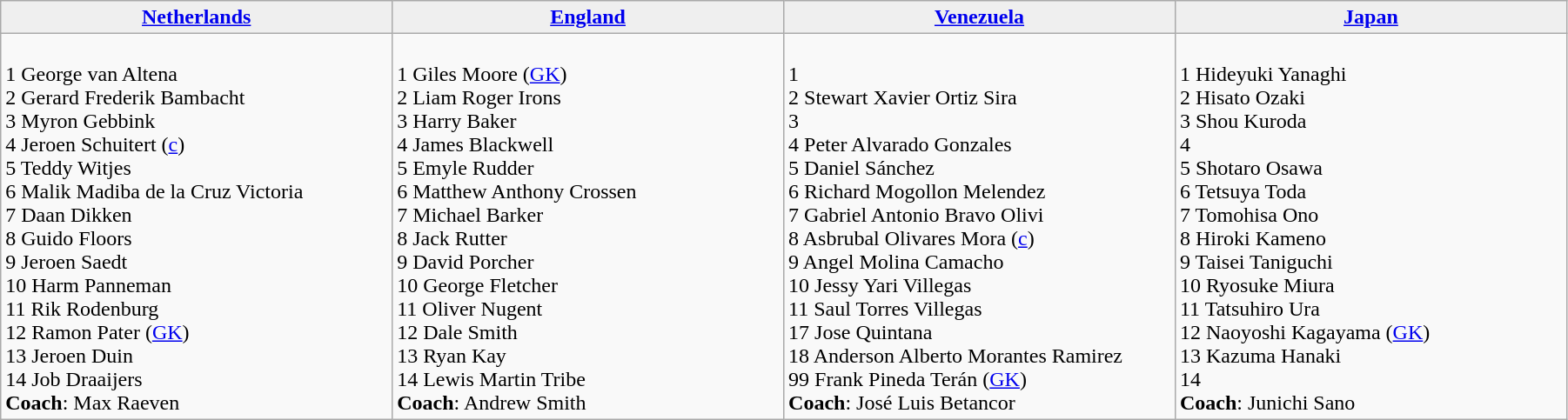<table class="wikitable mw-collapsible mw-collapsed" cellpadding=5 cellspacing=0 style="width:95%">
<tr align=center>
<td bgcolor="#efefef" width="200"><strong> <a href='#'>Netherlands</a></strong></td>
<td bgcolor="#efefef" width="200"><strong> <a href='#'>England</a></strong></td>
<td bgcolor="#efefef" width="200"><strong> <a href='#'>Venezuela</a></strong></td>
<td bgcolor="#efefef" width="200"><strong> <a href='#'>Japan</a></strong></td>
</tr>
<tr valign=top>
<td><br>1 George van Altena<br>
2 Gerard Frederik Bambacht<br>
3 Myron Gebbink<br>
4 Jeroen Schuitert (<a href='#'>c</a>)<br>
5 Teddy Witjes<br>
6 Malik Madiba de la Cruz Victoria<br>
7 Daan Dikken<br>
8 Guido Floors<br>
9 Jeroen Saedt<br>
10 Harm Panneman<br>
11 Rik Rodenburg<br>
12 Ramon Pater (<a href='#'>GK</a>)<br>
13 Jeroen Duin<br>
14 Job Draaijers<br>
<strong>Coach</strong>: Max Raeven</td>
<td><br>1 Giles Moore (<a href='#'>GK</a>)<br>
2 Liam Roger Irons<br>
3 Harry Baker<br>
4 James Blackwell<br>
5 Emyle Rudder<br>
6 Matthew Anthony Crossen<br>
7 Michael Barker<br>
8 Jack Rutter<br>
9 David Porcher<br>
10 George Fletcher<br>
11 Oliver Nugent<br>
12 Dale Smith<br>
13 Ryan Kay<br>
14 Lewis Martin Tribe<br>
<strong>Coach</strong>: Andrew Smith</td>
<td><br>1 <br>
2 Stewart Xavier Ortiz Sira<br>
3 <br>
4 Peter Alvarado Gonzales<br>
5 Daniel Sánchez<br>
6 Richard Mogollon Melendez<br>
7 Gabriel Antonio Bravo Olivi<br>
8 Asbrubal Olivares Mora (<a href='#'>c</a>)<br>
9 Angel Molina Camacho<br>
10 Jessy Yari Villegas<br>
11 Saul Torres Villegas<br>
17 Jose Quintana<br>
18 Anderson Alberto Morantes Ramirez<br>
99 Frank Pineda Terán (<a href='#'>GK</a>)<br>
<strong>Coach</strong>: José Luis Betancor</td>
<td><br>1 Hideyuki Yanaghi<br>
2 Hisato Ozaki<br>
3 Shou Kuroda<br>
4 <br>
5 Shotaro Osawa<br>
6 Tetsuya Toda<br>
7 Tomohisa Ono<br>
8 Hiroki Kameno<br>
9 Taisei Taniguchi<br>
10 Ryosuke Miura<br>
11 Tatsuhiro Ura<br>
12 Naoyoshi Kagayama (<a href='#'>GK</a>)<br>
13 Kazuma Hanaki<br>
14 <br>
<strong>Coach</strong>: Junichi Sano</td>
</tr>
</table>
